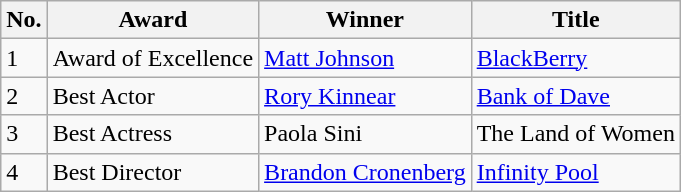<table class="wikitable">
<tr>
<th>No.</th>
<th>Award</th>
<th>Winner</th>
<th>Title</th>
</tr>
<tr>
<td>1</td>
<td>Award of Excellence</td>
<td><a href='#'>Matt Johnson</a></td>
<td><a href='#'>BlackBerry</a></td>
</tr>
<tr>
<td>2</td>
<td>Best Actor</td>
<td><a href='#'>Rory Kinnear</a></td>
<td><a href='#'>Bank of Dave</a></td>
</tr>
<tr>
<td>3</td>
<td>Best Actress</td>
<td>Paola Sini</td>
<td>The Land of Women</td>
</tr>
<tr>
<td>4</td>
<td>Best Director</td>
<td><a href='#'>Brandon Cronenberg</a></td>
<td><a href='#'>Infinity Pool</a></td>
</tr>
</table>
